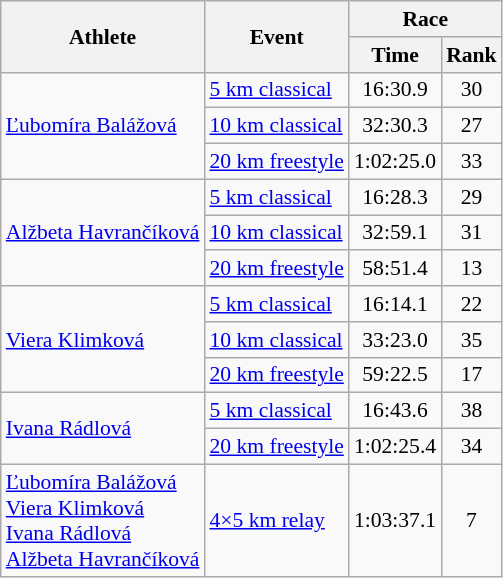<table class="wikitable" style="font-size:90%">
<tr>
<th rowspan="2">Athlete</th>
<th rowspan="2">Event</th>
<th colspan="2">Race</th>
</tr>
<tr>
<th>Time</th>
<th>Rank</th>
</tr>
<tr align="center">
<td align="left" rowspan=3><a href='#'>Ľubomíra Balážová</a></td>
<td align="left"><a href='#'>5 km classical</a></td>
<td>16:30.9</td>
<td>30</td>
</tr>
<tr align="center">
<td align="left"><a href='#'>10 km classical</a></td>
<td>32:30.3</td>
<td>27</td>
</tr>
<tr align="center">
<td align="left"><a href='#'>20 km freestyle</a></td>
<td>1:02:25.0</td>
<td>33</td>
</tr>
<tr align="center">
<td align="left" rowspan=3><a href='#'>Alžbeta Havrančíková</a></td>
<td align="left"><a href='#'>5 km classical</a></td>
<td>16:28.3</td>
<td>29</td>
</tr>
<tr align="center">
<td align="left"><a href='#'>10 km classical</a></td>
<td>32:59.1</td>
<td>31</td>
</tr>
<tr align="center">
<td align="left"><a href='#'>20 km freestyle</a></td>
<td>58:51.4</td>
<td>13</td>
</tr>
<tr align="center">
<td align="left" rowspan=3><a href='#'>Viera Klimková</a></td>
<td align="left"><a href='#'>5 km classical</a></td>
<td>16:14.1</td>
<td>22</td>
</tr>
<tr align="center">
<td align="left"><a href='#'>10 km classical</a></td>
<td>33:23.0</td>
<td>35</td>
</tr>
<tr align="center">
<td align="left"><a href='#'>20 km freestyle</a></td>
<td>59:22.5</td>
<td>17</td>
</tr>
<tr align="center">
<td align="left" rowspan=2><a href='#'>Ivana Rádlová</a></td>
<td align="left"><a href='#'>5 km classical</a></td>
<td>16:43.6</td>
<td>38</td>
</tr>
<tr align="center">
<td align="left"><a href='#'>20 km freestyle</a></td>
<td>1:02:25.4</td>
<td>34</td>
</tr>
<tr align="center">
<td align="left"><a href='#'>Ľubomíra Balážová</a> <br> <a href='#'>Viera Klimková</a> <br> <a href='#'>Ivana Rádlová</a> <br> <a href='#'>Alžbeta Havrančíková</a></td>
<td align="left"><a href='#'>4×5 km relay</a></td>
<td>1:03:37.1</td>
<td>7</td>
</tr>
</table>
